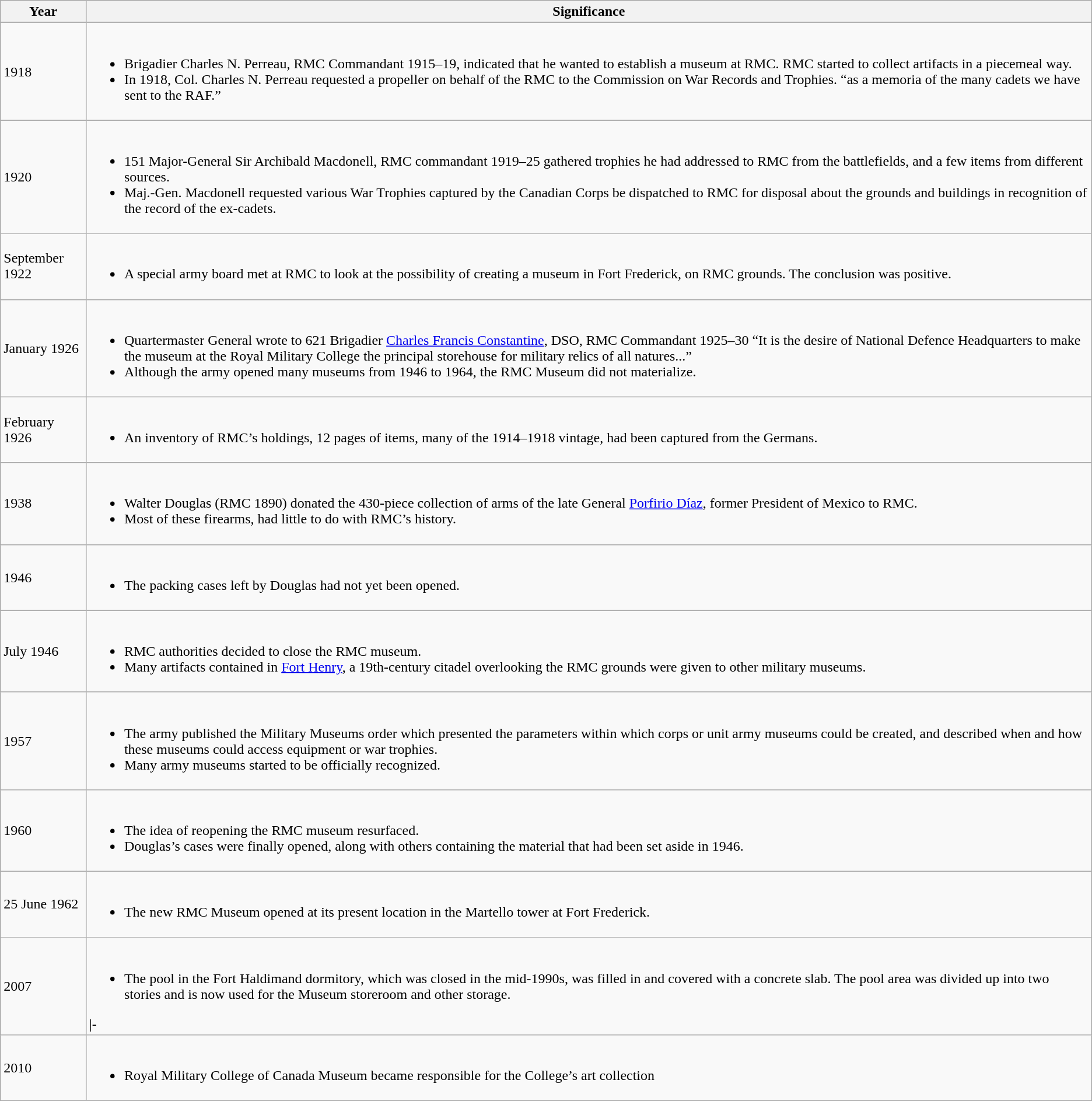<table class="wikitable">
<tr>
<th>Year</th>
<th>Significance</th>
</tr>
<tr>
<td>1918</td>
<td><br><ul><li>Brigadier Charles N. Perreau, RMC Commandant 1915–19, indicated that he wanted to establish a museum at RMC. RMC started to collect artifacts in a piecemeal way.</li><li>In 1918, Col. Charles N. Perreau requested a propeller on behalf of the RMC to the Commission on War Records and Trophies. “as a memoria of the many cadets we have sent to the RAF.”</li></ul></td>
</tr>
<tr>
<td>1920</td>
<td><br><ul><li>151 Major-General Sir Archibald Macdonell, RMC commandant 1919–25 gathered trophies he had addressed to RMC from the battlefields, and a few items from different sources.</li><li>Maj.-Gen. Macdonell requested various War Trophies captured by the Canadian Corps be dispatched to RMC for disposal about the grounds and buildings in recognition of the record of the ex-cadets.</li></ul></td>
</tr>
<tr>
<td>September 1922</td>
<td><br><ul><li>A special army board met at RMC to look at the possibility of creating a museum in Fort Frederick, on RMC grounds. The conclusion was positive.</li></ul></td>
</tr>
<tr>
<td>January 1926</td>
<td><br><ul><li>Quartermaster General wrote to 621 Brigadier <a href='#'>Charles Francis Constantine</a>, DSO, RMC Commandant 1925–30 “It is the desire of National Defence Headquarters to make the museum at the Royal Military College the principal storehouse for military relics of all natures...”</li><li>Although the army opened many museums from 1946 to 1964, the RMC Museum did not materialize.</li></ul></td>
</tr>
<tr>
<td>February 1926</td>
<td><br><ul><li>An inventory of RMC’s holdings, 12 pages of items, many of the 1914–1918 vintage, had been captured from the Germans.</li></ul></td>
</tr>
<tr>
<td>1938</td>
<td><br><ul><li>Walter Douglas (RMC 1890) donated the 430-piece collection of arms of the late General <a href='#'>Porfirio Díaz</a>, former President of Mexico to RMC.</li><li>Most of these firearms, had little to do with RMC’s history.</li></ul></td>
</tr>
<tr>
<td>1946</td>
<td><br><ul><li>The packing cases left by Douglas had not yet been opened.</li></ul></td>
</tr>
<tr>
<td>July 1946</td>
<td><br><ul><li>RMC authorities decided to close the RMC museum.</li><li>Many artifacts contained in <a href='#'>Fort Henry</a>, a 19th-century citadel overlooking the RMC grounds were given to other military museums.</li></ul></td>
</tr>
<tr>
<td>1957</td>
<td><br><ul><li>The army published the Military Museums order which presented the parameters within which corps or unit army museums could be created, and described when and how these museums could access equipment or war trophies.</li><li>Many army museums started to be officially recognized.</li></ul></td>
</tr>
<tr>
<td>1960</td>
<td><br><ul><li>The idea of reopening the RMC museum resurfaced.</li><li>Douglas’s cases were finally opened, along with others containing the material that had been set aside in 1946.</li></ul></td>
</tr>
<tr>
<td>25 June 1962</td>
<td><br><ul><li>The new RMC Museum opened at its present location in the Martello tower at Fort Frederick.</li></ul></td>
</tr>
<tr>
<td>2007</td>
<td><br><ul><li>The pool in the Fort Haldimand dormitory, which was closed in the mid-1990s, was filled in and covered with a concrete slab. The pool area was divided up into two stories and is now used for the Museum storeroom and other storage.</li></ul>|-</td>
</tr>
<tr>
<td>2010</td>
<td><br><ul><li>Royal Military College of Canada Museum became responsible for the College’s art collection</li></ul></td>
</tr>
</table>
